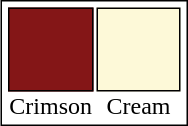<table style="float:right; border:1px solid #000; padding:2px;">
<tr>
<td style="background:#841617; width:50px; height:50px; padding:2px; border:1px solid #000;"></td>
<td style="background:#FDF9D8; width:50px; height:50px; padding:2px; border:1px solid #000;"></td>
</tr>
<tr style="line-height:90%; text-align:center;">
<td>Crimson</td>
<td>Cream</td>
</tr>
</table>
